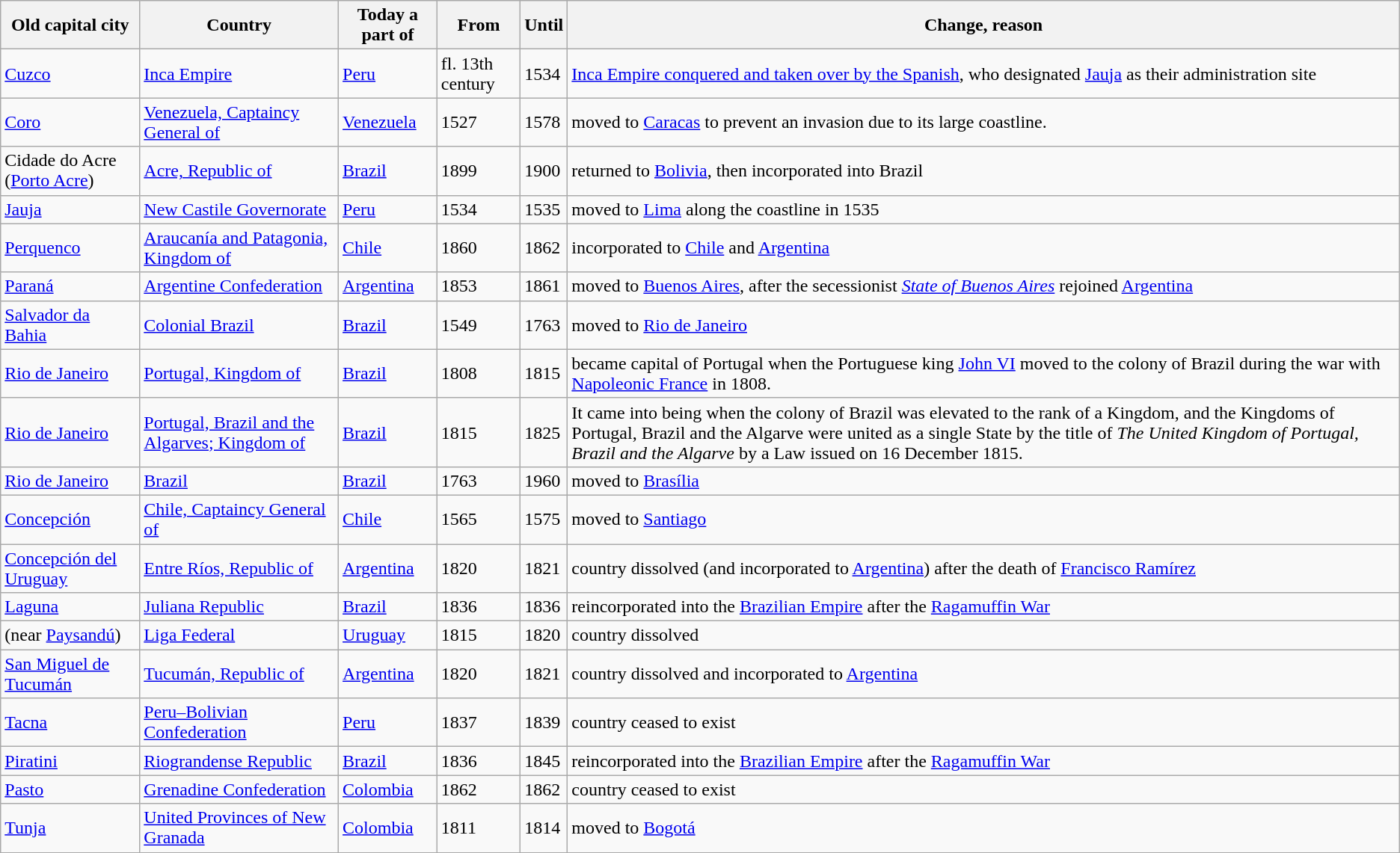<table class="wikitable sortable">
<tr>
<th>Old capital city</th>
<th>Country</th>
<th>Today a part of</th>
<th data-sort-type="number">From</th>
<th data-sort-type="number">Until</th>
<th>Change, reason</th>
</tr>
<tr>
<td><a href='#'>Cuzco</a></td>
<td><a href='#'>Inca Empire</a></td>
<td><a href='#'>Peru</a></td>
<td data-sort-value="1200">fl. 13th century</td>
<td>1534</td>
<td><a href='#'>Inca Empire conquered and taken over by the Spanish</a>, who designated <a href='#'>Jauja</a> as their administration site</td>
</tr>
<tr>
<td><a href='#'>Coro</a></td>
<td><a href='#'>Venezuela, Captaincy General of</a></td>
<td><a href='#'>Venezuela</a></td>
<td>1527</td>
<td>1578</td>
<td>moved to <a href='#'>Caracas</a> to prevent an invasion due to its large coastline.</td>
</tr>
<tr>
<td>Cidade do Acre (<a href='#'>Porto Acre</a>)</td>
<td><a href='#'>Acre, Republic of</a></td>
<td><a href='#'>Brazil</a></td>
<td>1899</td>
<td>1900</td>
<td>returned to <a href='#'>Bolivia</a>, then incorporated into Brazil</td>
</tr>
<tr>
<td><a href='#'>Jauja</a></td>
<td><a href='#'>New Castile Governorate</a></td>
<td><a href='#'>Peru</a></td>
<td>1534</td>
<td>1535</td>
<td>moved to <a href='#'>Lima</a> along the coastline in 1535</td>
</tr>
<tr>
<td><a href='#'>Perquenco</a></td>
<td><a href='#'>Araucanía and Patagonia, Kingdom of</a></td>
<td><a href='#'>Chile</a></td>
<td>1860</td>
<td>1862</td>
<td>incorporated to <a href='#'>Chile</a> and <a href='#'>Argentina</a></td>
</tr>
<tr>
<td><a href='#'>Paraná</a></td>
<td><a href='#'>Argentine Confederation</a></td>
<td><a href='#'>Argentina</a></td>
<td>1853</td>
<td>1861</td>
<td>moved to <a href='#'>Buenos Aires</a>, after the secessionist <em><a href='#'>State of Buenos Aires</a></em> rejoined <a href='#'>Argentina</a></td>
</tr>
<tr>
<td><a href='#'>Salvador da Bahia</a></td>
<td><a href='#'>Colonial Brazil</a></td>
<td><a href='#'>Brazil</a></td>
<td>1549</td>
<td>1763</td>
<td>moved to <a href='#'>Rio de Janeiro</a></td>
</tr>
<tr>
<td><a href='#'>Rio de Janeiro</a></td>
<td><a href='#'>Portugal, Kingdom of</a></td>
<td><a href='#'>Brazil</a></td>
<td>1808</td>
<td>1815</td>
<td>became capital of Portugal when the Portuguese king <a href='#'>John VI</a> moved to the colony of Brazil during the war with <a href='#'>Napoleonic France</a> in 1808.</td>
</tr>
<tr>
<td><a href='#'>Rio de Janeiro</a></td>
<td><a href='#'>Portugal, Brazil and the Algarves; Kingdom of</a></td>
<td><a href='#'>Brazil</a></td>
<td>1815</td>
<td>1825</td>
<td>It came into being when the colony of Brazil was elevated to the rank of a Kingdom, and the Kingdoms of Portugal, Brazil and the Algarve were united as a single State by the title of <em>The United Kingdom of Portugal, Brazil and the Algarve</em> by a Law issued on 16 December 1815.</td>
</tr>
<tr>
<td><a href='#'>Rio de Janeiro</a></td>
<td><a href='#'>Brazil</a></td>
<td><a href='#'>Brazil</a></td>
<td>1763</td>
<td>1960</td>
<td>moved to <a href='#'>Brasília</a></td>
</tr>
<tr>
<td><a href='#'>Concepción</a></td>
<td><a href='#'>Chile, Captaincy General of</a></td>
<td><a href='#'>Chile</a></td>
<td>1565</td>
<td>1575</td>
<td>moved to <a href='#'>Santiago</a></td>
</tr>
<tr>
<td><a href='#'>Concepción del Uruguay</a></td>
<td><a href='#'>Entre Ríos, Republic of</a></td>
<td><a href='#'>Argentina</a></td>
<td>1820</td>
<td>1821</td>
<td>country dissolved (and incorporated to <a href='#'>Argentina</a>) after the death of <a href='#'>Francisco Ramírez</a></td>
</tr>
<tr>
<td><a href='#'>Laguna</a></td>
<td><a href='#'>Juliana Republic</a></td>
<td><a href='#'>Brazil</a></td>
<td>1836</td>
<td>1836</td>
<td>reincorporated into the <a href='#'>Brazilian Empire</a> after the <a href='#'>Ragamuffin War</a></td>
</tr>
<tr>
<td> (near <a href='#'>Paysandú</a>)</td>
<td><a href='#'>Liga Federal</a></td>
<td><a href='#'>Uruguay</a></td>
<td>1815</td>
<td>1820</td>
<td>country dissolved</td>
</tr>
<tr>
<td><a href='#'>San Miguel de Tucumán</a></td>
<td><a href='#'>Tucumán, Republic of</a></td>
<td><a href='#'>Argentina</a></td>
<td>1820</td>
<td>1821</td>
<td>country dissolved and incorporated to <a href='#'>Argentina</a></td>
</tr>
<tr>
<td><a href='#'>Tacna</a></td>
<td><a href='#'>Peru–Bolivian Confederation</a></td>
<td><a href='#'>Peru</a></td>
<td>1837</td>
<td>1839</td>
<td>country ceased to exist</td>
</tr>
<tr>
<td><a href='#'>Piratini</a></td>
<td><a href='#'>Riograndense Republic</a></td>
<td><a href='#'>Brazil</a></td>
<td>1836</td>
<td>1845</td>
<td>reincorporated into the <a href='#'>Brazilian Empire</a> after the <a href='#'>Ragamuffin War</a></td>
</tr>
<tr>
<td><a href='#'>Pasto</a></td>
<td><a href='#'>Grenadine Confederation</a></td>
<td><a href='#'>Colombia</a></td>
<td>1862</td>
<td>1862</td>
<td>country ceased to exist</td>
</tr>
<tr>
<td><a href='#'>Tunja</a></td>
<td><a href='#'>United Provinces of New Granada</a></td>
<td><a href='#'>Colombia</a></td>
<td>1811</td>
<td>1814</td>
<td>moved to <a href='#'>Bogotá</a></td>
</tr>
</table>
